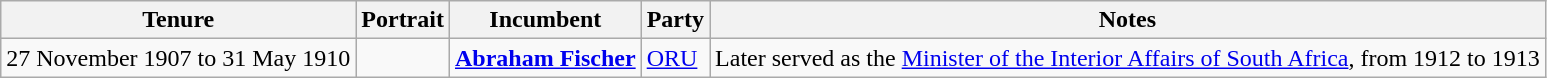<table class="wikitable">
<tr>
<th>Tenure</th>
<th>Portrait</th>
<th>Incumbent</th>
<th>Party</th>
<th>Notes</th>
</tr>
<tr>
<td>27 November 1907 to 31 May 1910</td>
<td></td>
<td><strong><a href='#'>Abraham Fischer</a></strong></td>
<td><a href='#'>ORU</a></td>
<td>Later served as the <a href='#'>Minister of the Interior Affairs of South Africa</a>, from 1912 to 1913</td>
</tr>
</table>
